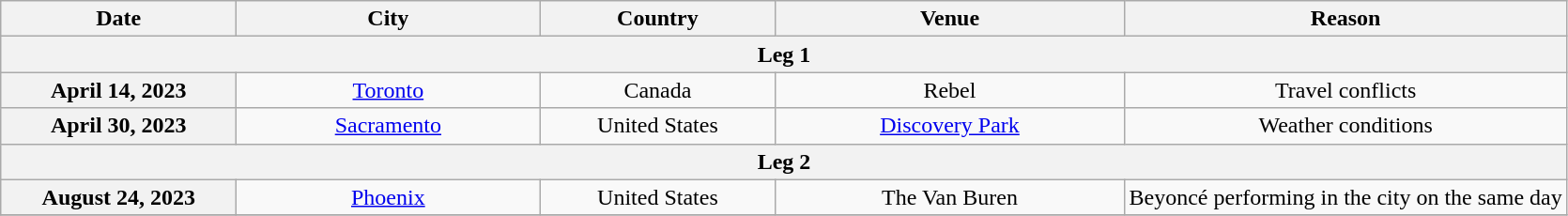<table class="wikitable plainrowheaders" style="text-align:center;">
<tr>
<th scope="col" style="width:10em;">Date</th>
<th scope="col" style="width:13em;">City</th>
<th scope="col" style="width:10em;">Country</th>
<th scope="col" style="width:15em;">Venue</th>
<th>Reason</th>
</tr>
<tr>
<th colspan="5">Leg 1</th>
</tr>
<tr>
<th scope="row" style="text-align:center;">April 14, 2023</th>
<td><a href='#'>Toronto</a></td>
<td>Canada</td>
<td>Rebel</td>
<td>Travel conflicts</td>
</tr>
<tr>
<th scope="row" style="text-align:center;">April 30, 2023</th>
<td><a href='#'>Sacramento</a></td>
<td>United States</td>
<td><a href='#'>Discovery Park</a></td>
<td>Weather conditions</td>
</tr>
<tr>
<th colspan="5">Leg 2</th>
</tr>
<tr>
<th scope="row" style="text-align:center;">August 24, 2023</th>
<td><a href='#'>Phoenix</a></td>
<td>United States</td>
<td>The Van Buren</td>
<td>Beyoncé performing in the city on the same day</td>
</tr>
<tr>
</tr>
</table>
